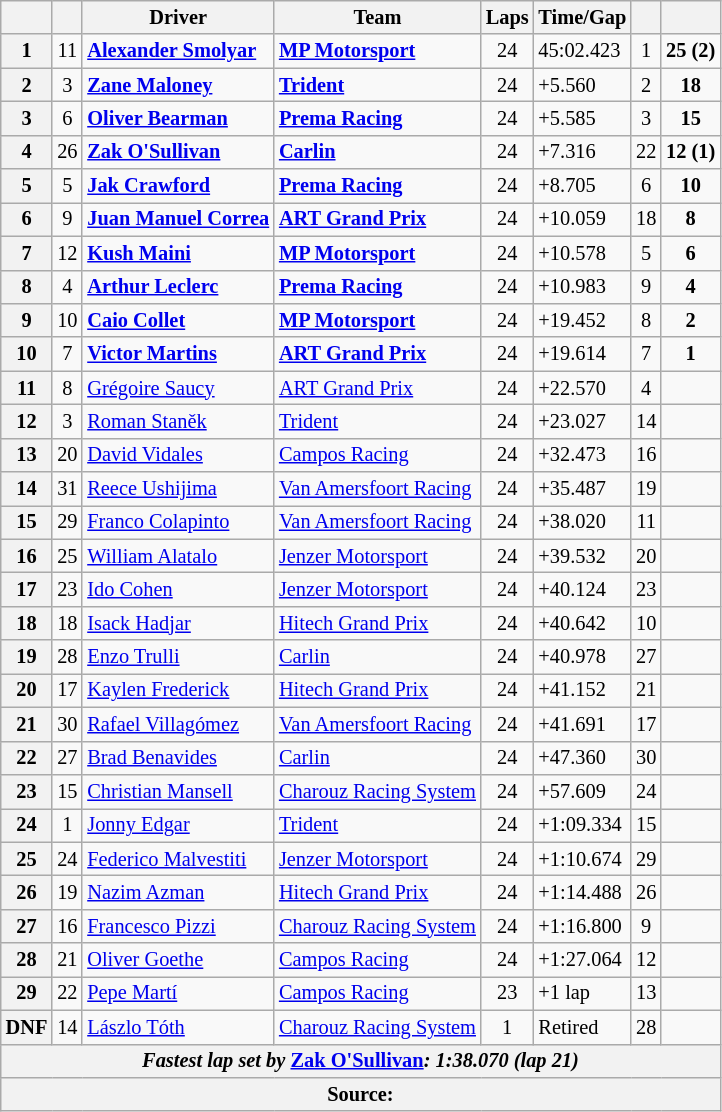<table class="wikitable" style="font-size:85%">
<tr>
<th></th>
<th></th>
<th>Driver</th>
<th>Team</th>
<th>Laps</th>
<th>Time/Gap</th>
<th></th>
<th></th>
</tr>
<tr>
<th>1</th>
<td align="center">11</td>
<td><strong> <a href='#'>Alexander Smolyar</a></strong></td>
<td><strong><a href='#'>MP Motorsport</a></strong></td>
<td align="center">24</td>
<td>45:02.423</td>
<td align="center">1</td>
<td align="center"><strong>25 (2)</strong></td>
</tr>
<tr>
<th>2</th>
<td align="center">3</td>
<td><strong> <a href='#'>Zane Maloney</a></strong></td>
<td><strong><a href='#'>Trident</a></strong></td>
<td align="center">24</td>
<td>+5.560</td>
<td align="center">2</td>
<td align="center"><strong>18</strong></td>
</tr>
<tr>
<th>3</th>
<td align="center">6</td>
<td><strong> <a href='#'>Oliver Bearman</a></strong></td>
<td><strong><a href='#'>Prema Racing</a></strong></td>
<td align="center">24</td>
<td>+5.585</td>
<td align="center">3</td>
<td align="center"><strong>15</strong></td>
</tr>
<tr>
<th>4</th>
<td align="center">26</td>
<td> <strong><a href='#'>Zak O'Sullivan</a></strong></td>
<td><strong><a href='#'>Carlin</a></strong></td>
<td align="center">24</td>
<td>+7.316</td>
<td align="center">22</td>
<td align="center"><strong>12 (1)</strong></td>
</tr>
<tr>
<th>5</th>
<td align="center">5</td>
<td> <strong><a href='#'>Jak Crawford</a></strong></td>
<td><strong><a href='#'>Prema Racing</a></strong></td>
<td align="center">24</td>
<td>+8.705</td>
<td align="center">6</td>
<td align="center"><strong>10</strong></td>
</tr>
<tr>
<th>6</th>
<td align="center">9</td>
<td> <strong><a href='#'>Juan Manuel Correa</a></strong></td>
<td><strong><a href='#'>ART Grand Prix</a></strong></td>
<td align="center">24</td>
<td>+10.059</td>
<td align="center">18</td>
<td align="center"><strong>8</strong></td>
</tr>
<tr>
<th>7</th>
<td align="center">12</td>
<td> <strong><a href='#'>Kush Maini</a></strong></td>
<td><strong><a href='#'>MP Motorsport</a></strong></td>
<td align="center">24</td>
<td>+10.578</td>
<td align="center">5</td>
<td align="center"><strong>6</strong></td>
</tr>
<tr>
<th>8</th>
<td align="center">4</td>
<td> <strong><a href='#'>Arthur Leclerc</a></strong></td>
<td><strong><a href='#'>Prema Racing</a></strong></td>
<td align="center">24</td>
<td>+10.983</td>
<td align="center">9</td>
<td align="center"><strong>4</strong></td>
</tr>
<tr>
<th>9</th>
<td align="center">10</td>
<td> <strong><a href='#'>Caio Collet</a></strong></td>
<td><strong><a href='#'>MP Motorsport</a></strong></td>
<td align="center">24</td>
<td>+19.452</td>
<td align="center">8</td>
<td align="center"><strong>2</strong></td>
</tr>
<tr>
<th>10</th>
<td align="center">7</td>
<td> <strong><a href='#'>Victor Martins</a></strong></td>
<td><strong><a href='#'>ART Grand Prix</a></strong></td>
<td align="center">24</td>
<td>+19.614</td>
<td align="center">7</td>
<td align="center"><strong>1</strong></td>
</tr>
<tr>
<th>11</th>
<td align="center">8</td>
<td> <a href='#'>Grégoire Saucy</a></td>
<td><a href='#'>ART Grand Prix</a></td>
<td align="center">24</td>
<td>+22.570</td>
<td align="center">4</td>
<td align="center"></td>
</tr>
<tr>
<th>12</th>
<td align="center">3</td>
<td> <a href='#'>Roman Staněk</a></td>
<td><a href='#'>Trident</a></td>
<td align="center">24</td>
<td>+23.027</td>
<td align="center">14</td>
<td align="center"></td>
</tr>
<tr>
<th>13</th>
<td align="center">20</td>
<td> <a href='#'>David Vidales</a></td>
<td><a href='#'>Campos Racing</a></td>
<td align="center">24</td>
<td>+32.473</td>
<td align="center">16</td>
<td align="center"></td>
</tr>
<tr>
<th>14</th>
<td align="center">31</td>
<td> <a href='#'>Reece Ushijima</a></td>
<td><a href='#'>Van Amersfoort Racing</a></td>
<td align="center">24</td>
<td>+35.487</td>
<td align="center">19</td>
<td align="center"></td>
</tr>
<tr>
<th>15</th>
<td align="center">29</td>
<td> <a href='#'>Franco Colapinto</a></td>
<td><a href='#'>Van Amersfoort Racing</a></td>
<td align="center">24</td>
<td>+38.020</td>
<td align="center">11</td>
<td align="center"></td>
</tr>
<tr>
<th>16</th>
<td align="center">25</td>
<td> <a href='#'>William Alatalo</a></td>
<td><a href='#'>Jenzer Motorsport</a></td>
<td align="center">24</td>
<td>+39.532</td>
<td align="center">20</td>
<td align="center"></td>
</tr>
<tr>
<th>17</th>
<td align="center">23</td>
<td> <a href='#'>Ido Cohen</a></td>
<td><a href='#'>Jenzer Motorsport</a></td>
<td align="center">24</td>
<td>+40.124</td>
<td align="center">23</td>
<td align="center"></td>
</tr>
<tr>
<th>18</th>
<td align="center">18</td>
<td> <a href='#'>Isack Hadjar</a></td>
<td><a href='#'>Hitech Grand Prix</a></td>
<td align="center">24</td>
<td>+40.642</td>
<td align="center">10</td>
<td align="center"></td>
</tr>
<tr>
<th>19</th>
<td align="center">28</td>
<td> <a href='#'>Enzo Trulli</a></td>
<td><a href='#'>Carlin</a></td>
<td align="center">24</td>
<td>+40.978</td>
<td align="center">27</td>
<td align="center"></td>
</tr>
<tr>
<th>20</th>
<td align="center">17</td>
<td> <a href='#'>Kaylen Frederick</a></td>
<td><a href='#'>Hitech Grand Prix</a></td>
<td align="center">24</td>
<td>+41.152</td>
<td align="center">21</td>
<td align="center"></td>
</tr>
<tr>
<th>21</th>
<td align="center">30</td>
<td> <a href='#'>Rafael Villagómez</a></td>
<td><a href='#'>Van Amersfoort Racing</a></td>
<td align="center">24</td>
<td>+41.691</td>
<td align="center">17</td>
<td align="center"></td>
</tr>
<tr>
<th>22</th>
<td align="center">27</td>
<td> <a href='#'>Brad Benavides</a></td>
<td><a href='#'>Carlin</a></td>
<td align="center">24</td>
<td>+47.360</td>
<td align="center">30</td>
<td align="center"></td>
</tr>
<tr>
<th>23</th>
<td align="center">15</td>
<td> <a href='#'>Christian Mansell</a></td>
<td><a href='#'>Charouz Racing System</a></td>
<td align="center">24</td>
<td>+57.609</td>
<td align="center">24</td>
<td align="center"></td>
</tr>
<tr>
<th>24</th>
<td align="center">1</td>
<td> <a href='#'>Jonny Edgar</a></td>
<td><a href='#'>Trident</a></td>
<td align="center">24</td>
<td>+1:09.334</td>
<td align="center">15</td>
<td align="center"></td>
</tr>
<tr>
<th>25</th>
<td align="center">24</td>
<td> <a href='#'>Federico Malvestiti</a></td>
<td><a href='#'>Jenzer Motorsport</a></td>
<td align="center">24</td>
<td>+1:10.674</td>
<td align="center">29</td>
<td align="center"></td>
</tr>
<tr>
<th>26</th>
<td align="center">19</td>
<td> <a href='#'>Nazim Azman</a></td>
<td><a href='#'>Hitech Grand Prix</a></td>
<td align="center">24</td>
<td>+1:14.488</td>
<td align="center">26</td>
<td align="center"></td>
</tr>
<tr>
<th>27</th>
<td align="center">16</td>
<td> <a href='#'>Francesco Pizzi</a></td>
<td><a href='#'>Charouz Racing System</a></td>
<td align="center">24</td>
<td>+1:16.800</td>
<td align="center">9</td>
<td align="center"></td>
</tr>
<tr>
<th>28</th>
<td align="center">21</td>
<td> <a href='#'>Oliver Goethe</a></td>
<td><a href='#'>Campos Racing</a></td>
<td align="center">24</td>
<td>+1:27.064</td>
<td align="center">12</td>
<td align="center"></td>
</tr>
<tr>
<th>29</th>
<td align="center">22</td>
<td> <a href='#'>Pepe Martí</a></td>
<td><a href='#'>Campos Racing</a></td>
<td align="center">23</td>
<td>+1 lap</td>
<td align="center">13</td>
<td align="center"></td>
</tr>
<tr>
<th>DNF</th>
<td align="center">14</td>
<td> <a href='#'>Lászlo Tóth</a></td>
<td><a href='#'>Charouz Racing System</a></td>
<td align="center">1</td>
<td>Retired</td>
<td align="center">28</td>
<td align="center"></td>
</tr>
<tr>
<th colspan="8"><em>Fastest lap set by</em> <strong> <a href='#'>Zak O'Sullivan</a><strong><em>: 1:38.070 (lap 21)<em></th>
</tr>
<tr>
<th colspan="8">Source:</th>
</tr>
</table>
